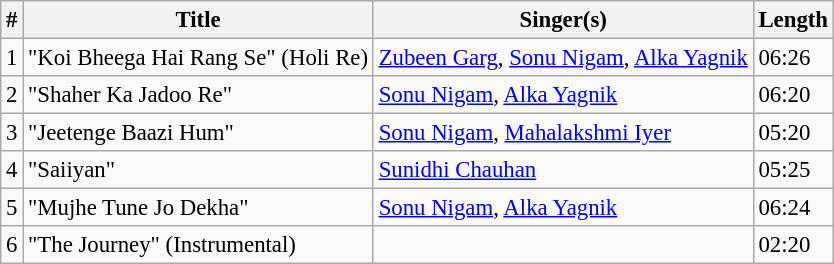<table class="wikitable" style="font-size:95%;">
<tr>
<th>#</th>
<th>Title</th>
<th>Singer(s)</th>
<th>Length</th>
</tr>
<tr>
<td>1</td>
<td>"Koi Bheega Hai Rang Se" (Holi Re)</td>
<td><a href='#'>Zubeen Garg</a>, <a href='#'>Sonu Nigam</a>, <a href='#'>Alka Yagnik</a></td>
<td>06:26</td>
</tr>
<tr>
<td>2</td>
<td>"Shaher Ka Jadoo Re"</td>
<td><a href='#'>Sonu Nigam</a>, <a href='#'>Alka Yagnik</a></td>
<td>06:20</td>
</tr>
<tr>
<td>3</td>
<td>"Jeetenge Baazi Hum"</td>
<td><a href='#'>Sonu Nigam</a>, <a href='#'>Mahalakshmi Iyer</a></td>
<td>05:20</td>
</tr>
<tr>
<td>4</td>
<td>"Saiiyan"</td>
<td><a href='#'>Sunidhi Chauhan</a></td>
<td>05:25</td>
</tr>
<tr>
<td>5</td>
<td>"Mujhe Tune Jo Dekha"</td>
<td><a href='#'>Sonu Nigam</a>, <a href='#'>Alka Yagnik</a></td>
<td>06:24</td>
</tr>
<tr>
<td>6</td>
<td>"The Journey" (Instrumental)</td>
<td></td>
<td>02:20</td>
</tr>
</table>
